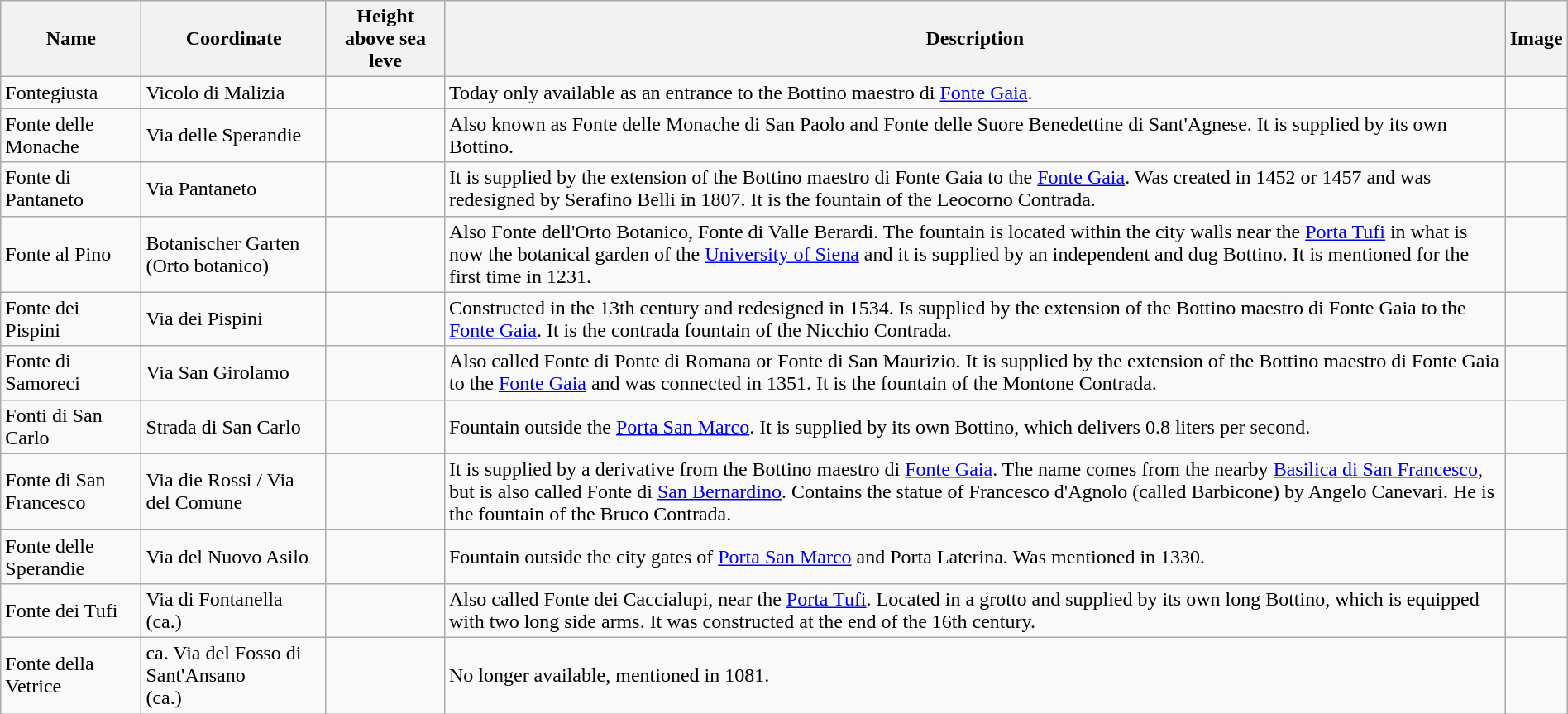<table class="wikitable sortable" style="width:100%">
<tr class="hintergrundfarbe6">
<th>Name</th>
<th>Coordinate</th>
<th>Height above sea leve</th>
<th class="unsortable">Description</th>
<th class="unsortable">Image</th>
</tr>
<tr>
<td>Fontegiusta</td>
<td>Vicolo di Malizia<br></td>
<td></td>
<td>Today only available as an entrance to the Bottino maestro di <a href='#'>Fonte Gaia</a>.</td>
<td></td>
</tr>
<tr>
<td>Fonte delle Monache</td>
<td>Via delle Sperandie<br></td>
<td></td>
<td>Also known as Fonte delle Monache di San Paolo and Fonte delle Suore Benedettine di Sant'Agnese. It is supplied by its own Bottino.</td>
<td></td>
</tr>
<tr>
<td>Fonte di Pantaneto</td>
<td>Via Pantaneto<br></td>
<td></td>
<td>It is supplied by the extension of the Bottino maestro di Fonte Gaia to the <a href='#'>Fonte Gaia</a>. Was created in 1452 or 1457 and was redesigned by Serafino Belli in 1807. It is the fountain of the Leocorno Contrada.</td>
<td></td>
</tr>
<tr>
<td>Fonte al Pino</td>
<td>Botanischer Garten (Orto botanico)<br></td>
<td></td>
<td>Also Fonte dell'Orto Botanico, Fonte di Valle Berardi. The fountain is located within the city walls near the <a href='#'>Porta Tufi</a> in what is now the botanical garden of the <a href='#'>University of Siena</a> and it is supplied by an independent and dug Bottino. It is mentioned for the first time in 1231.</td>
<td></td>
</tr>
<tr>
<td>Fonte dei Pispini</td>
<td>Via dei Pispini<br></td>
<td></td>
<td>Constructed in the 13th century and redesigned in 1534. Is supplied by the extension of the Bottino maestro di Fonte Gaia to the <a href='#'>Fonte Gaia</a>. It is the contrada fountain of the Nicchio Contrada.</td>
<td></td>
</tr>
<tr>
<td>Fonte di Samoreci</td>
<td>Via San Girolamo<br></td>
<td></td>
<td>Also called Fonte di Ponte di Romana or Fonte di San Maurizio. It is supplied by the extension of the Bottino maestro di Fonte Gaia to the <a href='#'>Fonte Gaia</a> and was connected in 1351. It is the fountain of the Montone Contrada.</td>
<td></td>
</tr>
<tr>
<td>Fonti di San Carlo</td>
<td>Strada di San Carlo<br></td>
<td></td>
<td>Fountain outside the <a href='#'>Porta San Marco</a>. It is supplied by its own Bottino, which delivers 0.8 liters per second.</td>
<td></td>
</tr>
<tr>
<td>Fonte di San Francesco</td>
<td>Via die Rossi / Via del Comune<br></td>
<td></td>
<td>It is supplied by a derivative from the Bottino maestro di <a href='#'>Fonte Gaia</a>. The name comes from the nearby <a href='#'>Basilica di San Francesco</a>, but is also called Fonte di <a href='#'>San Bernardino</a>. Contains the statue of Francesco d'Agnolo (called Barbicone) by Angelo Canevari. He is the fountain of the Bruco Contrada.</td>
<td></td>
</tr>
<tr>
<td>Fonte delle Sperandie</td>
<td>Via del Nuovo Asilo<br></td>
<td></td>
<td>Fountain outside the city gates of <a href='#'>Porta San Marco</a> and Porta Laterina. Was mentioned in 1330.</td>
<td></td>
</tr>
<tr>
<td>Fonte dei Tufi</td>
<td>Via di Fontanella<br> (ca.)</td>
<td></td>
<td>Also called Fonte dei Caccialupi, near the <a href='#'>Porta Tufi</a>. Located in a grotto and supplied by its own  long Bottino, which is equipped with two  long side arms. It was constructed at the end of the 16th century.</td>
<td></td>
</tr>
<tr>
<td>Fonte della Vetrice</td>
<td>ca. Via del Fosso di Sant'Ansano<br> (ca.)</td>
<td></td>
<td>No longer available, mentioned in 1081.</td>
<td></td>
</tr>
</table>
